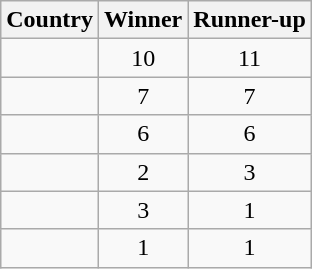<table class="wikitable sortable" style="text-align:center;">
<tr>
<th>Country</th>
<th>Winner</th>
<th>Runner-up</th>
</tr>
<tr>
<td align=left></td>
<td>10</td>
<td>11</td>
</tr>
<tr>
<td align=left></td>
<td>7</td>
<td>7</td>
</tr>
<tr>
<td align=left></td>
<td>6</td>
<td>6</td>
</tr>
<tr>
<td align=left></td>
<td>2</td>
<td>3</td>
</tr>
<tr>
<td align=left></td>
<td>3</td>
<td>1</td>
</tr>
<tr>
<td align=left></td>
<td>1</td>
<td>1</td>
</tr>
</table>
